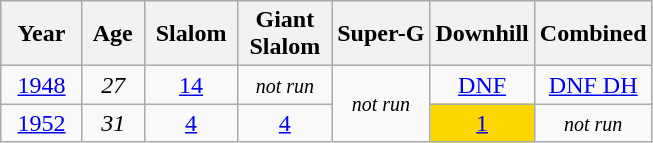<table class=wikitable style="text-align:center">
<tr>
<th>  Year  </th>
<th> Age </th>
<th> Slalom </th>
<th>Giant<br> Slalom </th>
<th>Super-G</th>
<th>Downhill</th>
<th>Combined</th>
</tr>
<tr>
<td><a href='#'>1948</a></td>
<td><em>27</em></td>
<td><a href='#'>14</a></td>
<td><small><em>not run</em></small></td>
<td rowspan=2><small><em>not run</em></small></td>
<td><a href='#'>DNF</a></td>
<td><a href='#'>DNF DH</a></td>
</tr>
<tr>
<td><a href='#'>1952</a></td>
<td><em>31</em></td>
<td><a href='#'>4</a></td>
<td><a href='#'>4</a></td>
<td style="background:gold;"><a href='#'>1</a></td>
<td rowspan=2><small><em>not run</em></small></td>
</tr>
</table>
